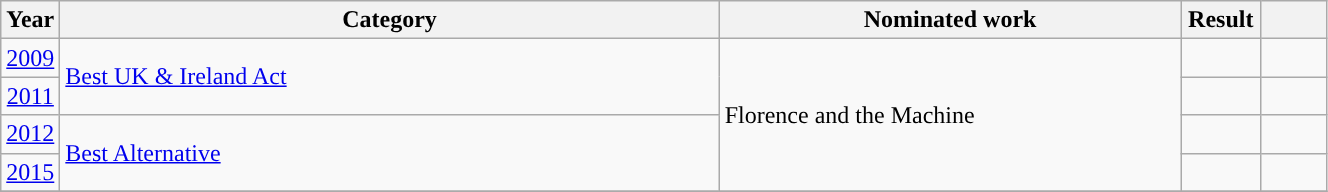<table class="wikitable plainrowheaders" style="width:70%;">
<tr>
<th scope="col" style="width:4%;">Year</th>
<th scope="col" style="width:50%;">Category</th>
<th scope="col" style="width:35%;">Nominated work</th>
<th scope="col" style="width:6%;">Result</th>
<th scope="col" style="width:6%;"></th>
</tr>
<tr>
<td style="text-align:center;"><a href='#'>2009</a></td>
<td rowspan="2"><a href='#'>Best UK & Ireland Act</a></td>
<td rowspan="4">Florence and the Machine</td>
<td></td>
<td></td>
</tr>
<tr>
<td style="text-align:center;"><a href='#'>2011</a></td>
<td></td>
<td></td>
</tr>
<tr>
<td style="text-align:center;"><a href='#'>2012</a></td>
<td rowspan="2"><a href='#'>Best Alternative</a></td>
<td></td>
<td></td>
</tr>
<tr>
<td style="text-align:center;"><a href='#'>2015</a></td>
<td></td>
<td style="text-align:center;"></td>
</tr>
<tr>
</tr>
</table>
